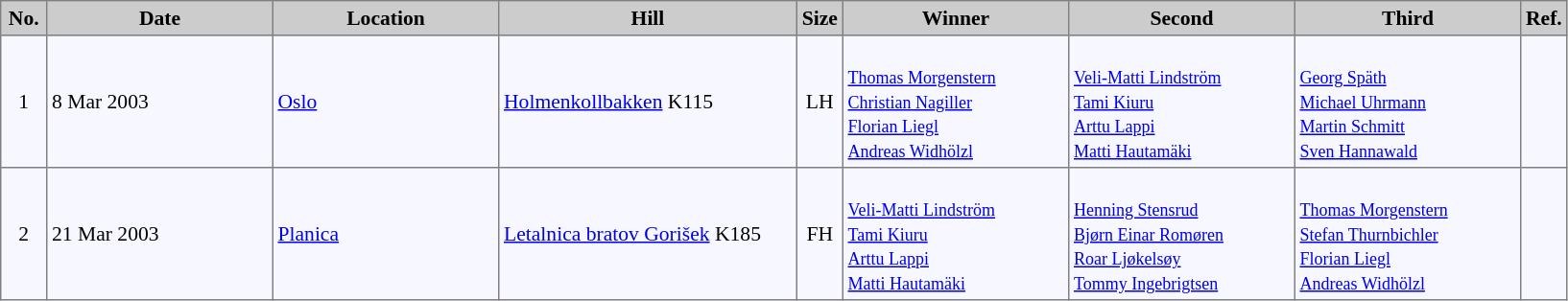<table cellpadding="3" cellspacing="0" border="1" style="background:#f7f8ff; font-size:90%; border:gray solid 1px; border-collapse:collapse;">
<tr style="background:#ccc; text-align:center;">
<th style="width: 25px;">No.</th>
<th style="width: 150px;">Date</th>
<th style="width: 150px;">Location</th>
<th style="width: 200px;">Hill</th>
<th style="width: 25px;">Size</th>
<th style="width: 150px;">Winner</th>
<th style="width: 150px;">Second</th>
<th style="width: 150px;">Third</th>
<th style="width: 25px;">Ref.</th>
</tr>
<tr>
<td style="text-align: center;">1</td>
<td>8 Mar 2003</td>
<td> <a href='#'>Oslo</a></td>
<td><a href='#'>Holmenkollbakken</a> K115</td>
<td style="text-align: center;">LH</td>
<td><br><small><a href='#'>Thomas Morgenstern</a><br><a href='#'>Christian Nagiller</a><br><a href='#'>Florian Liegl</a><br><a href='#'>Andreas Widhölzl</a></small></td>
<td><br><small><a href='#'>Veli-Matti Lindström</a><br><a href='#'>Tami Kiuru</a><br><a href='#'>Arttu Lappi</a><br><a href='#'>Matti Hautamäki</a></small></td>
<td><br><small><a href='#'>Georg Späth</a><br><a href='#'>Michael Uhrmann</a><br><a href='#'>Martin Schmitt</a><br><a href='#'>Sven Hannawald</a></small></td>
<td style="text-align: center;"></td>
</tr>
<tr>
<td style="text-align: center;">2</td>
<td>21 Mar 2003</td>
<td> <a href='#'>Planica</a></td>
<td><a href='#'>Letalnica bratov Gorišek</a> K185</td>
<td style="text-align: center;">FH</td>
<td><br><small><a href='#'>Veli-Matti Lindström</a><br><a href='#'>Tami Kiuru</a><br><a href='#'>Arttu Lappi</a><br><a href='#'>Matti Hautamäki</a></small></td>
<td><br><small><a href='#'>Henning Stensrud</a><br><a href='#'>Bjørn Einar Romøren</a><br><a href='#'>Roar Ljøkelsøy</a><br><a href='#'>Tommy Ingebrigtsen</a></small></td>
<td><br><small><a href='#'>Thomas Morgenstern</a><br><a href='#'>Stefan Thurnbichler</a><br><a href='#'>Florian Liegl</a><br><a href='#'>Andreas Widhölzl</a></small></td>
<td style="text-align: center;"></td>
</tr>
</table>
